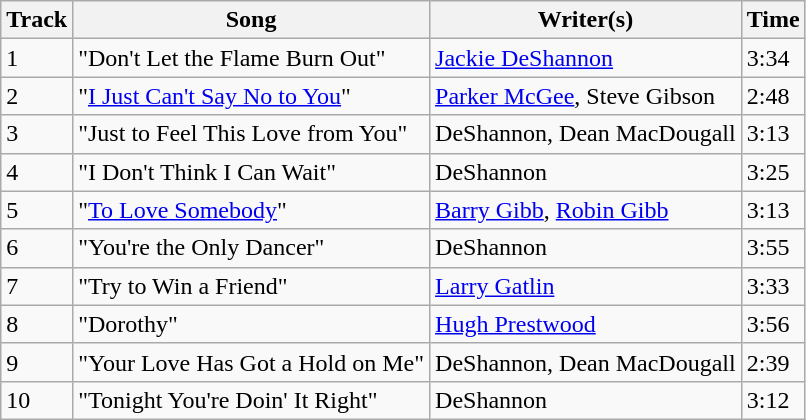<table class="wikitable">
<tr>
<th>Track</th>
<th>Song</th>
<th>Writer(s)</th>
<th>Time</th>
</tr>
<tr>
<td>1</td>
<td>"Don't Let the Flame Burn Out"</td>
<td><a href='#'>Jackie DeShannon</a></td>
<td>3:34</td>
</tr>
<tr>
<td>2</td>
<td>"<a href='#'>I Just Can't Say No to You</a>"</td>
<td><a href='#'>Parker McGee</a>, Steve Gibson</td>
<td>2:48</td>
</tr>
<tr>
<td>3</td>
<td>"Just to Feel This Love from You"</td>
<td>DeShannon, Dean MacDougall</td>
<td>3:13</td>
</tr>
<tr>
<td>4</td>
<td>"I Don't Think I Can Wait"</td>
<td>DeShannon</td>
<td>3:25</td>
</tr>
<tr>
<td>5</td>
<td>"<a href='#'>To Love Somebody</a>"</td>
<td><a href='#'>Barry Gibb</a>, <a href='#'>Robin Gibb</a></td>
<td>3:13</td>
</tr>
<tr>
<td>6</td>
<td>"You're the Only Dancer"</td>
<td>DeShannon</td>
<td>3:55</td>
</tr>
<tr>
<td>7</td>
<td>"Try to Win a Friend"</td>
<td><a href='#'>Larry Gatlin</a></td>
<td>3:33</td>
</tr>
<tr>
<td>8</td>
<td>"Dorothy"</td>
<td><a href='#'>Hugh Prestwood</a></td>
<td>3:56</td>
</tr>
<tr>
<td>9</td>
<td>"Your Love Has Got a Hold on Me"</td>
<td>DeShannon, Dean MacDougall</td>
<td>2:39</td>
</tr>
<tr>
<td>10</td>
<td>"Tonight You're Doin' It Right"</td>
<td>DeShannon</td>
<td>3:12</td>
</tr>
</table>
